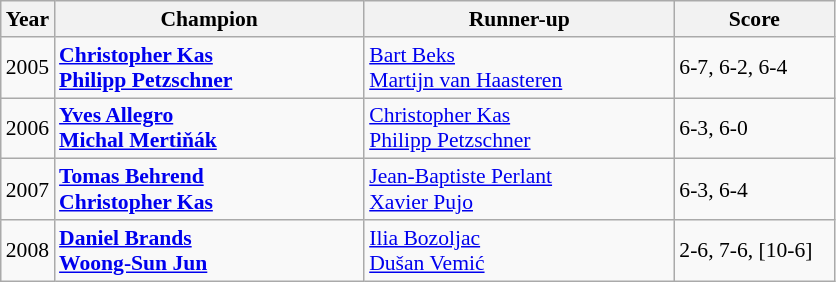<table class="wikitable" style="font-size:90%">
<tr>
<th>Year</th>
<th width="200">Champion</th>
<th width="200">Runner-up</th>
<th width="100">Score</th>
</tr>
<tr>
<td>2005</td>
<td> <strong><a href='#'>Christopher Kas</a></strong> <br>  <strong><a href='#'>Philipp Petzschner</a></strong></td>
<td> <a href='#'>Bart Beks</a> <br>  <a href='#'>Martijn van Haasteren</a></td>
<td>6-7, 6-2, 6-4</td>
</tr>
<tr>
<td>2006</td>
<td> <strong><a href='#'>Yves Allegro</a></strong> <br>  <strong><a href='#'>Michal Mertiňák</a></strong></td>
<td> <a href='#'>Christopher Kas</a> <br>  <a href='#'>Philipp Petzschner</a></td>
<td>6-3, 6-0</td>
</tr>
<tr>
<td>2007</td>
<td> <strong><a href='#'>Tomas Behrend</a></strong> <br>  <strong><a href='#'>Christopher Kas</a></strong></td>
<td> <a href='#'>Jean-Baptiste Perlant</a> <br>  <a href='#'>Xavier Pujo</a></td>
<td>6-3, 6-4</td>
</tr>
<tr>
<td>2008</td>
<td> <strong><a href='#'>Daniel Brands</a></strong> <br>  <strong><a href='#'>Woong-Sun Jun</a></strong></td>
<td> <a href='#'>Ilia Bozoljac</a> <br>  <a href='#'>Dušan Vemić</a></td>
<td>2-6, 7-6, [10-6]</td>
</tr>
</table>
